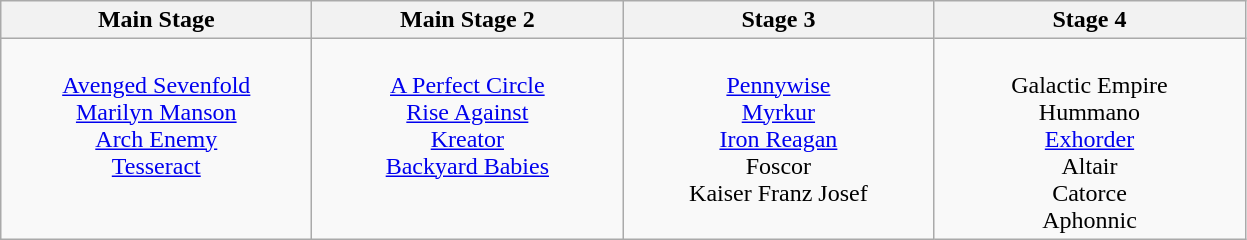<table class="wikitable">
<tr>
<th>Main Stage</th>
<th>Main Stage 2</th>
<th>Stage 3</th>
<th>Stage 4</th>
</tr>
<tr>
<td style="text-align:center; vertical-align:top; width:200px;"><br><a href='#'>Avenged Sevenfold</a><br>
<a href='#'>Marilyn Manson</a> <br>
<a href='#'>Arch Enemy</a> <br>
<a href='#'>Tesseract</a> <br></td>
<td style="text-align:center; vertical-align:top; width:200px;"><br><a href='#'>A Perfect Circle</a> <br>
<a href='#'>Rise Against</a> <br>
<a href='#'>Kreator</a> <br>
<a href='#'>Backyard Babies</a> <br></td>
<td style="text-align:center; vertical-align:top; width:200px;"><br><a href='#'>Pennywise</a> <br>
<a href='#'>Myrkur</a> <br>
<a href='#'>Iron Reagan</a> <br>
Foscor <br>
Kaiser Franz Josef <br></td>
<td style="text-align:center; vertical-align:top; width:200px;"><br>Galactic Empire <br>
Hummano <br>
<a href='#'>Exhorder</a> <br>
Altair <br>
Catorce <br> 
Aphonnic <br></td>
</tr>
</table>
